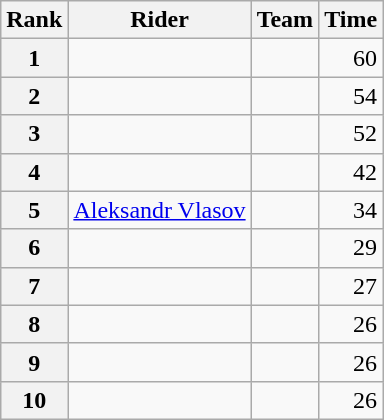<table class="wikitable" margin-bottom:0;">
<tr>
<th scope="col">Rank</th>
<th scope="col">Rider</th>
<th scope="col">Team</th>
<th scope="col">Time</th>
</tr>
<tr>
<th scope="row">1</th>
<td> </td>
<td></td>
<td align="right">60</td>
</tr>
<tr>
<th scope="row">2</th>
<td> </td>
<td></td>
<td align="right">54</td>
</tr>
<tr>
<th scope="row">3</th>
<td></td>
<td></td>
<td align="right">52</td>
</tr>
<tr>
<th scope="row">4</th>
<td></td>
<td></td>
<td align="right">42</td>
</tr>
<tr>
<th scope="row">5</th>
<td> <a href='#'>Aleksandr Vlasov</a></td>
<td></td>
<td align="right">34</td>
</tr>
<tr>
<th scope="row">6</th>
<td> </td>
<td></td>
<td align="right">29</td>
</tr>
<tr>
<th scope="row">7</th>
<td></td>
<td></td>
<td align="right">27</td>
</tr>
<tr>
<th scope="row">8</th>
<td></td>
<td></td>
<td align="right">26</td>
</tr>
<tr>
<th scope="row">9</th>
<td></td>
<td></td>
<td align="right">26</td>
</tr>
<tr>
<th scope="row">10</th>
<td></td>
<td></td>
<td align="right">26</td>
</tr>
</table>
